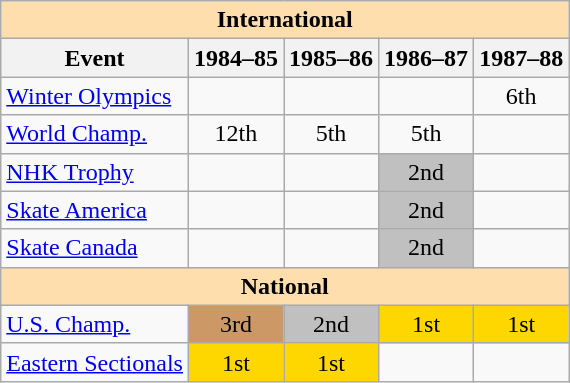<table class="wikitable" style="text-align:center">
<tr>
<th style="background-color: #ffdead; " colspan=5 align=center>International</th>
</tr>
<tr>
<th>Event</th>
<th>1984–85</th>
<th>1985–86</th>
<th>1986–87</th>
<th>1987–88</th>
</tr>
<tr>
<td align=left><a href='#'>Winter Olympics</a></td>
<td></td>
<td></td>
<td></td>
<td>6th</td>
</tr>
<tr>
<td align=left><a href='#'>World Champ.</a></td>
<td>12th</td>
<td>5th</td>
<td>5th</td>
<td></td>
</tr>
<tr>
<td align=left><a href='#'>NHK Trophy</a></td>
<td></td>
<td></td>
<td bgcolor=silver>2nd</td>
<td></td>
</tr>
<tr>
<td align=left><a href='#'>Skate America</a></td>
<td></td>
<td></td>
<td bgcolor=silver>2nd</td>
<td></td>
</tr>
<tr>
<td align=left><a href='#'>Skate Canada</a></td>
<td></td>
<td></td>
<td bgcolor=silver>2nd</td>
<td></td>
</tr>
<tr>
<th style="background-color: #ffdead; " colspan=5 align=center>National</th>
</tr>
<tr>
<td align=left><a href='#'>U.S. Champ.</a></td>
<td bgcolor=cc9966>3rd</td>
<td bgcolor=silver>2nd</td>
<td bgcolor=gold>1st</td>
<td bgcolor=gold>1st</td>
</tr>
<tr>
<td align=left><a href='#'>Eastern Sectionals</a></td>
<td bgcolor=gold>1st</td>
<td bgcolor=gold>1st</td>
<td></td>
<td></td>
</tr>
</table>
